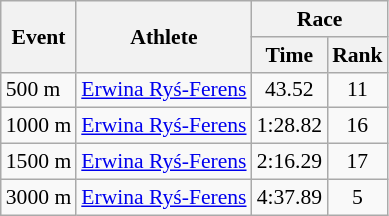<table class="wikitable" border="1" style="font-size:90%">
<tr>
<th rowspan=2>Event</th>
<th rowspan=2>Athlete</th>
<th colspan=2>Race</th>
</tr>
<tr>
<th>Time</th>
<th>Rank</th>
</tr>
<tr>
<td>500 m</td>
<td><a href='#'>Erwina Ryś-Ferens</a></td>
<td align=center>43.52</td>
<td align=center>11</td>
</tr>
<tr>
<td>1000 m</td>
<td><a href='#'>Erwina Ryś-Ferens</a></td>
<td align=center>1:28.82</td>
<td align=center>16</td>
</tr>
<tr>
<td>1500 m</td>
<td><a href='#'>Erwina Ryś-Ferens</a></td>
<td align=center>2:16.29</td>
<td align=center>17</td>
</tr>
<tr>
<td>3000 m</td>
<td><a href='#'>Erwina Ryś-Ferens</a></td>
<td align=center>4:37.89</td>
<td align=center>5</td>
</tr>
</table>
